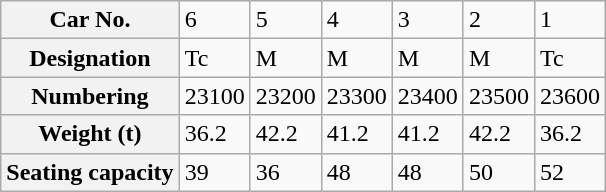<table class="wikitable">
<tr>
<th>Car No.</th>
<td>6</td>
<td>5</td>
<td>4</td>
<td>3</td>
<td>2</td>
<td>1</td>
</tr>
<tr>
<th>Designation</th>
<td>Tc</td>
<td>M</td>
<td>M</td>
<td>M</td>
<td>M</td>
<td>Tc</td>
</tr>
<tr>
<th>Numbering</th>
<td>23100</td>
<td>23200</td>
<td>23300</td>
<td>23400</td>
<td>23500</td>
<td>23600</td>
</tr>
<tr>
<th>Weight (t)</th>
<td>36.2</td>
<td>42.2</td>
<td>41.2</td>
<td>41.2</td>
<td>42.2</td>
<td>36.2</td>
</tr>
<tr>
<th>Seating capacity</th>
<td>39</td>
<td>36</td>
<td>48</td>
<td>48</td>
<td>50</td>
<td>52</td>
</tr>
</table>
